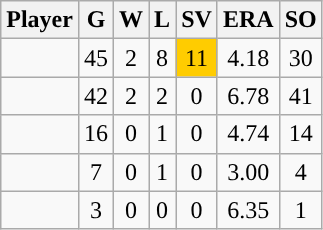<table class="wikitable sortable">
<tr>
<th>Player</th>
<th>G</th>
<th>W</th>
<th>L</th>
<th>SV</th>
<th>ERA</th>
<th>SO</th>
</tr>
<tr align="center">
<td></td>
<td>45</td>
<td>2</td>
<td>8</td>
<td style="background:#fc0;">11</td>
<td>4.18</td>
<td>30</td>
</tr>
<tr align="center">
<td></td>
<td>42</td>
<td>2</td>
<td>2</td>
<td>0</td>
<td>6.78</td>
<td>41</td>
</tr>
<tr align="center">
<td></td>
<td>16</td>
<td>0</td>
<td>1</td>
<td>0</td>
<td>4.74</td>
<td>14</td>
</tr>
<tr align="center">
<td></td>
<td>7</td>
<td>0</td>
<td>1</td>
<td>0</td>
<td>3.00</td>
<td>4</td>
</tr>
<tr align="center">
<td></td>
<td>3</td>
<td>0</td>
<td>0</td>
<td>0</td>
<td>6.35</td>
<td>1</td>
</tr>
</table>
